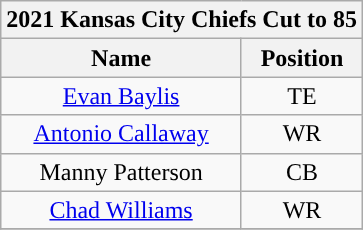<table class="wikitable" style="text-align:center">
<tr>
<th colspan=2>2021 Kansas City Chiefs Cut to 85</th>
</tr>
<tr>
<th>Name</th>
<th>Position</th>
</tr>
<tr>
<td><a href='#'>Evan Baylis</a></td>
<td>TE</td>
</tr>
<tr>
<td><a href='#'>Antonio Callaway</a></td>
<td>WR</td>
</tr>
<tr>
<td>Manny Patterson</td>
<td>CB</td>
</tr>
<tr>
<td><a href='#'>Chad Williams</a></td>
<td>WR</td>
</tr>
<tr>
</tr>
</table>
